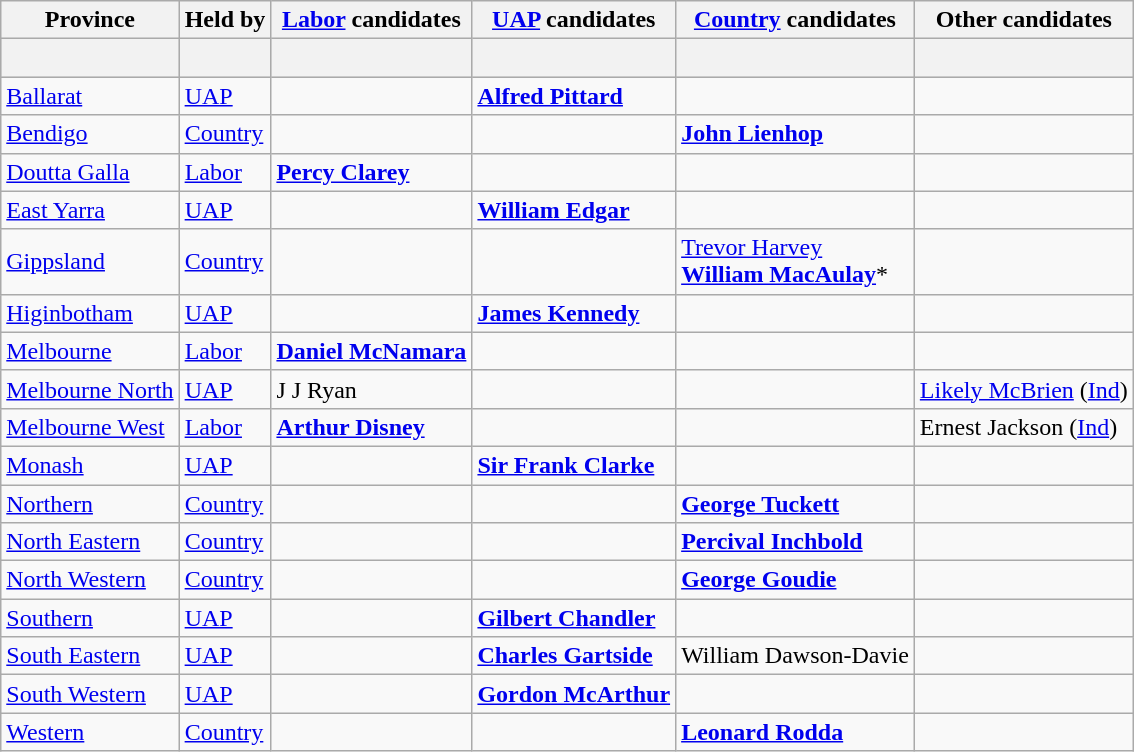<table class="wikitable">
<tr>
<th>Province</th>
<th>Held by</th>
<th><a href='#'>Labor</a> candidates</th>
<th><a href='#'>UAP</a> candidates</th>
<th><a href='#'>Country</a> candidates</th>
<th>Other candidates</th>
</tr>
<tr bgcolor="#cccccc">
<th></th>
<th></th>
<th></th>
<th></th>
<th></th>
<th> </th>
</tr>
<tr>
<td><a href='#'>Ballarat</a></td>
<td><a href='#'>UAP</a></td>
<td></td>
<td><strong><a href='#'>Alfred Pittard</a></strong></td>
<td></td>
<td></td>
</tr>
<tr>
<td><a href='#'>Bendigo</a></td>
<td><a href='#'>Country</a></td>
<td></td>
<td></td>
<td><strong><a href='#'>John Lienhop</a></strong></td>
<td></td>
</tr>
<tr>
<td><a href='#'>Doutta Galla</a></td>
<td><a href='#'>Labor</a></td>
<td><strong><a href='#'>Percy Clarey</a></strong></td>
<td></td>
<td></td>
<td></td>
</tr>
<tr>
<td><a href='#'>East Yarra</a></td>
<td><a href='#'>UAP</a></td>
<td></td>
<td><strong><a href='#'>William Edgar</a></strong></td>
<td></td>
<td></td>
</tr>
<tr>
<td><a href='#'>Gippsland</a></td>
<td><a href='#'>Country</a></td>
<td></td>
<td></td>
<td><a href='#'>Trevor Harvey</a> <br> <strong><a href='#'>William MacAulay</a></strong>*</td>
<td></td>
</tr>
<tr>
<td><a href='#'>Higinbotham</a></td>
<td><a href='#'>UAP</a></td>
<td></td>
<td><strong><a href='#'>James Kennedy</a></strong></td>
<td></td>
<td></td>
</tr>
<tr>
<td><a href='#'>Melbourne</a></td>
<td><a href='#'>Labor</a></td>
<td><strong><a href='#'>Daniel McNamara</a></strong></td>
<td></td>
<td></td>
<td></td>
</tr>
<tr>
<td><a href='#'>Melbourne North</a></td>
<td><a href='#'>UAP</a></td>
<td>J J Ryan</td>
<td></td>
<td></td>
<td><a href='#'>Likely McBrien</a> (<a href='#'>Ind</a>)</td>
</tr>
<tr>
<td><a href='#'>Melbourne West</a></td>
<td><a href='#'>Labor</a></td>
<td><strong><a href='#'>Arthur Disney</a></strong></td>
<td></td>
<td></td>
<td>Ernest Jackson (<a href='#'>Ind</a>)</td>
</tr>
<tr>
<td><a href='#'>Monash</a></td>
<td><a href='#'>UAP</a></td>
<td></td>
<td><strong><a href='#'>Sir Frank Clarke</a></strong></td>
<td></td>
<td></td>
</tr>
<tr>
<td><a href='#'>Northern</a></td>
<td><a href='#'>Country</a></td>
<td></td>
<td></td>
<td><strong><a href='#'>George Tuckett</a></strong></td>
<td></td>
</tr>
<tr>
<td><a href='#'>North Eastern</a></td>
<td><a href='#'>Country</a></td>
<td></td>
<td></td>
<td><strong><a href='#'>Percival Inchbold</a></strong></td>
<td></td>
</tr>
<tr>
<td><a href='#'>North Western</a></td>
<td><a href='#'>Country</a></td>
<td></td>
<td></td>
<td><strong><a href='#'>George Goudie</a></strong></td>
<td></td>
</tr>
<tr>
<td><a href='#'>Southern</a></td>
<td><a href='#'>UAP</a></td>
<td></td>
<td><strong><a href='#'>Gilbert Chandler</a></strong></td>
<td></td>
<td></td>
</tr>
<tr>
<td><a href='#'>South Eastern</a></td>
<td><a href='#'>UAP</a></td>
<td></td>
<td><strong><a href='#'>Charles Gartside</a></strong></td>
<td>William Dawson-Davie</td>
<td></td>
</tr>
<tr>
<td><a href='#'>South Western</a></td>
<td><a href='#'>UAP</a></td>
<td></td>
<td><strong><a href='#'>Gordon McArthur</a></strong></td>
<td></td>
<td></td>
</tr>
<tr>
<td><a href='#'>Western</a></td>
<td><a href='#'>Country</a></td>
<td></td>
<td></td>
<td><strong><a href='#'>Leonard Rodda</a></strong></td>
<td></td>
</tr>
</table>
